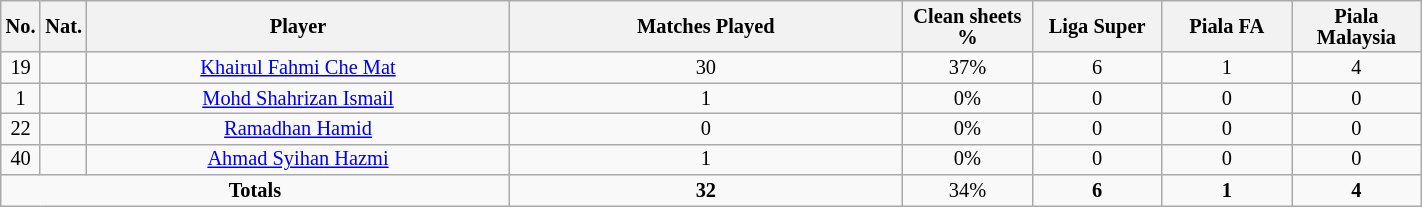<table class="wikitable sortable alternance"  style="font-size:85%; text-align:center; line-height:14px; width:75%;">
<tr>
<th width=10><strong>No.</strong></th>
<th width=10><strong>Nat.</strong></th>
<th scope="col" style="width:275px;"><strong>Player</strong></th>
<th>Matches Played</th>
<th width=80>Clean sheets %</th>
<th width=80>Liga Super</th>
<th width=80>Piala FA</th>
<th width=80>Piala Malaysia</th>
</tr>
<tr>
<td>19</td>
<td></td>
<td><a href='#'>Khairul Fahmi Che Mat</a></td>
<td>30</td>
<td>37%</td>
<td>6</td>
<td>1</td>
<td>4</td>
</tr>
<tr>
<td>1</td>
<td></td>
<td><a href='#'>Mohd Shahrizan Ismail</a></td>
<td>1</td>
<td>0%</td>
<td>0</td>
<td>0</td>
<td>0</td>
</tr>
<tr>
<td>22</td>
<td></td>
<td><a href='#'>Ramadhan Hamid</a></td>
<td>0</td>
<td>0%</td>
<td>0</td>
<td>0</td>
<td>0</td>
</tr>
<tr>
<td>40</td>
<td></td>
<td><a href='#'>Ahmad Syihan Hazmi</a></td>
<td>1</td>
<td>0%</td>
<td>0</td>
<td>0</td>
<td>0</td>
</tr>
<tr class="sortbottom">
<td colspan="3"><strong>Totals</strong></td>
<td><strong>32</strong></td>
<td>34%</td>
<td><strong>6</strong></td>
<td><strong>1</strong></td>
<td><strong>4</strong></td>
</tr>
</table>
